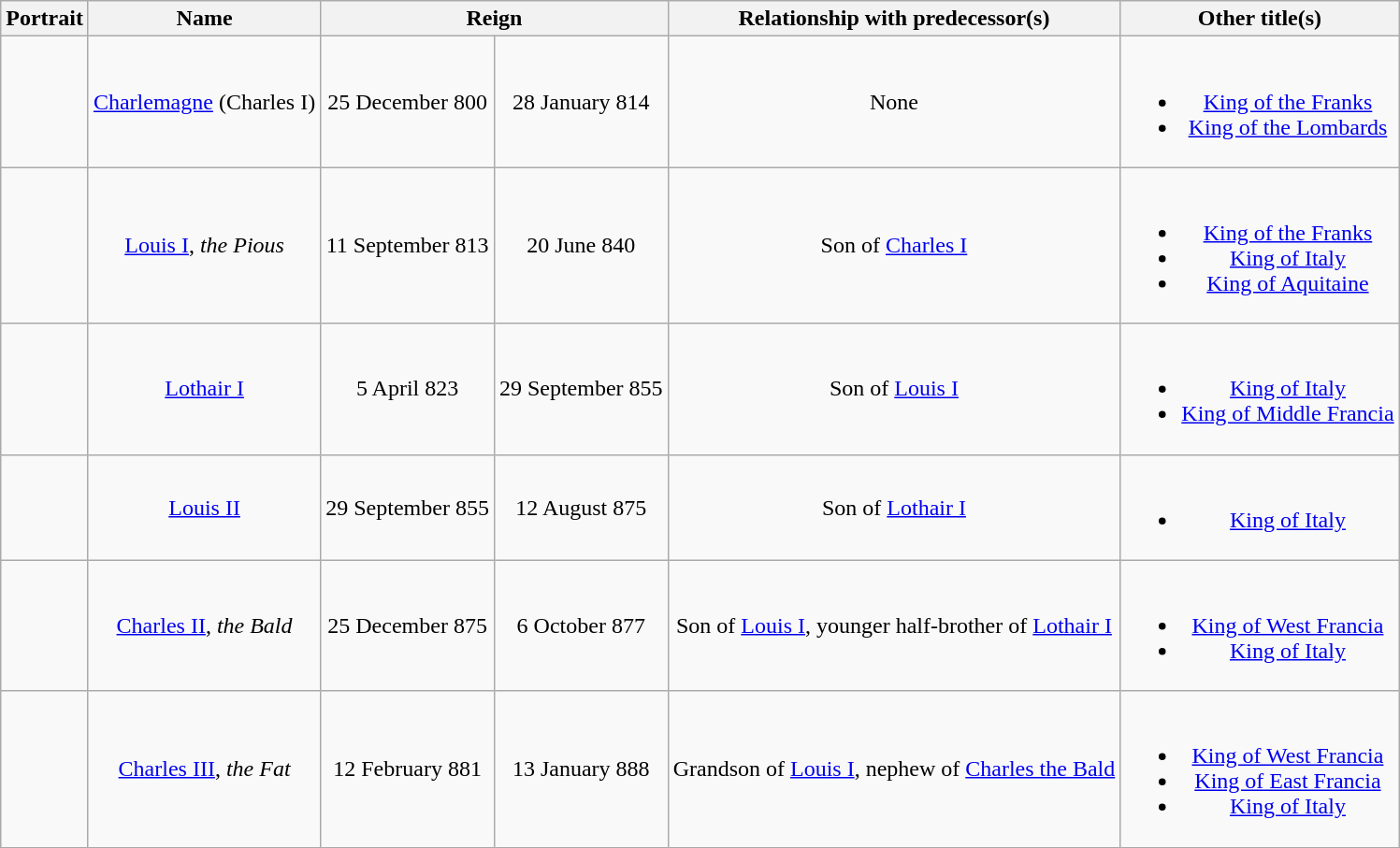<table class="wikitable" style="text-align:center">
<tr>
<th>Portrait</th>
<th>Name<br></th>
<th colspan=2>Reign</th>
<th>Relationship with predecessor(s)</th>
<th>Other title(s)</th>
</tr>
<tr>
<td></td>
<td><a href='#'>Charlemagne</a> (Charles I)<br></td>
<td>25 December 800</td>
<td>28 January 814</td>
<td>None</td>
<td class=small><br><ul><li><a href='#'>King of the Franks</a></li><li><a href='#'>King of the Lombards</a></li></ul></td>
</tr>
<tr>
<td></td>
<td><a href='#'>Louis I</a>, <em>the Pious</em><br></td>
<td>11 September 813</td>
<td>20 June 840</td>
<td>Son of <a href='#'>Charles I</a></td>
<td class=small><br><ul><li><a href='#'>King of the Franks</a></li><li><a href='#'>King of Italy</a></li><li><a href='#'>King of Aquitaine</a></li></ul></td>
</tr>
<tr>
<td></td>
<td><a href='#'>Lothair I</a><br></td>
<td>5 April 823</td>
<td>29 September 855</td>
<td>Son of <a href='#'>Louis I</a></td>
<td class=small><br><ul><li><a href='#'>King of Italy</a></li><li><a href='#'>King of Middle Francia</a></li></ul></td>
</tr>
<tr>
<td></td>
<td><a href='#'>Louis II</a><br></td>
<td>29 September 855</td>
<td>12 August 875</td>
<td>Son of <a href='#'>Lothair I</a></td>
<td class=small><br><ul><li><a href='#'>King of Italy</a></li></ul></td>
</tr>
<tr>
<td></td>
<td><a href='#'>Charles II</a>, <em>the Bald</em><br></td>
<td>25 December 875</td>
<td>6 October 877</td>
<td>Son of <a href='#'>Louis I</a>, younger half-brother of <a href='#'>Lothair I</a></td>
<td class=small><br><ul><li><a href='#'>King of West Francia</a></li><li><a href='#'>King of Italy</a></li></ul></td>
</tr>
<tr>
<td></td>
<td><a href='#'>Charles III</a>, <em>the Fat</em><br></td>
<td>12 February 881</td>
<td>13 January 888</td>
<td>Grandson of <a href='#'>Louis I</a>, nephew of <a href='#'>Charles the Bald</a></td>
<td class=small><br><ul><li><a href='#'>King of West Francia</a></li><li><a href='#'>King of East Francia</a></li><li><a href='#'>King of Italy</a></li></ul></td>
</tr>
</table>
